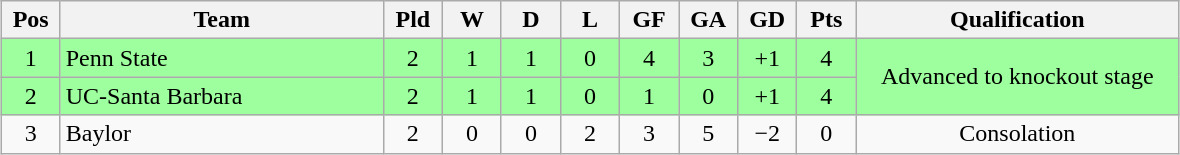<table class="wikitable" style="text-align:center; margin: 1em auto">
<tr>
<th style="width:2em">Pos</th>
<th style="width:13em">Team</th>
<th style="width:2em">Pld</th>
<th style="width:2em">W</th>
<th style="width:2em">D</th>
<th style="width:2em">L</th>
<th style="width:2em">GF</th>
<th style="width:2em">GA</th>
<th style="width:2em">GD</th>
<th style="width:2em">Pts</th>
<th style="width:13em">Qualification</th>
</tr>
<tr bgcolor="#9eff9e">
<td>1</td>
<td style="text-align:left">Penn State</td>
<td>2</td>
<td>1</td>
<td>1</td>
<td>0</td>
<td>4</td>
<td>3</td>
<td>+1</td>
<td>4</td>
<td rowspan="2">Advanced to knockout stage</td>
</tr>
<tr bgcolor="#9eff9e">
<td>2</td>
<td style="text-align:left">UC-Santa Barbara</td>
<td>2</td>
<td>1</td>
<td>1</td>
<td>0</td>
<td>1</td>
<td>0</td>
<td>+1</td>
<td>4</td>
</tr>
<tr>
<td>3</td>
<td style="text-align:left">Baylor</td>
<td>2</td>
<td>0</td>
<td>0</td>
<td>2</td>
<td>3</td>
<td>5</td>
<td>−2</td>
<td>0</td>
<td>Consolation</td>
</tr>
</table>
